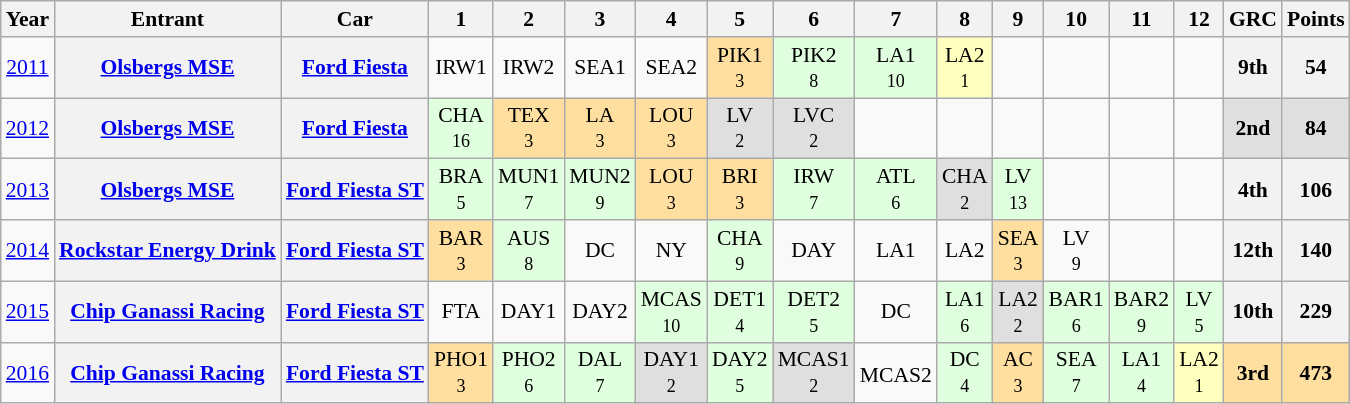<table class="wikitable" border="1" style="text-align:center; font-size:90%;">
<tr>
<th>Year</th>
<th>Entrant</th>
<th>Car</th>
<th>1</th>
<th>2</th>
<th>3</th>
<th>4</th>
<th>5</th>
<th>6</th>
<th>7</th>
<th>8</th>
<th>9</th>
<th>10</th>
<th>11</th>
<th>12</th>
<th>GRC</th>
<th>Points</th>
</tr>
<tr>
<td><a href='#'>2011</a></td>
<th><a href='#'>Olsbergs MSE</a></th>
<th><a href='#'>Ford Fiesta</a></th>
<td>IRW1<br><small></small></td>
<td>IRW2<br><small></small></td>
<td>SEA1<br><small></small></td>
<td>SEA2<br><small></small></td>
<td style="background:#FFDF9F;">PIK1<br><small>3</small></td>
<td style="background:#DFFFDF;">PIK2<br><small>8</small></td>
<td style="background:#DFFFDF;">LA1<br><small>10</small></td>
<td style="background:#FFFFBF;">LA2<br><small>1</small></td>
<td></td>
<td></td>
<td></td>
<td></td>
<th>9th</th>
<th>54</th>
</tr>
<tr>
<td><a href='#'>2012</a></td>
<th><a href='#'>Olsbergs MSE</a></th>
<th><a href='#'>Ford Fiesta</a></th>
<td style="background:#DFFFDF;">CHA<br><small>16</small></td>
<td style="background:#FFDF9F;">TEX<br><small>3</small></td>
<td style="background:#FFDF9F;">LA <br><small>3</small></td>
<td style="background:#FFDF9F;">LOU <br><small>3</small></td>
<td style="background:#DFDFDF;">LV<br><small>2</small></td>
<td style="background:#DFDFDF;">LVC<br><small>2</small></td>
<td></td>
<td></td>
<td></td>
<td></td>
<td></td>
<td></td>
<th style="background:#DFDFDF;">2nd</th>
<th style="background:#DFDFDF;">84</th>
</tr>
<tr>
<td><a href='#'>2013</a></td>
<th><a href='#'>Olsbergs MSE</a></th>
<th><a href='#'>Ford Fiesta ST</a></th>
<td style="background:#DFFFDF;">BRA<br><small>5</small></td>
<td style="background:#DFFFDF;">MUN1<br><small>7</small></td>
<td style="background:#DFFFDF;">MUN2<br><small>9</small></td>
<td style="background:#FFDF9F;">LOU<br><small>3</small></td>
<td style="background:#FFDF9F;">BRI<br><small>3</small></td>
<td style="background:#DFFFDF;">IRW<br><small>7</small></td>
<td style="background:#DFFFDF;">ATL<br><small>6</small></td>
<td style="background:#DFDFDF;">CHA<br><small>2</small></td>
<td style="background:#DFFFDF;">LV<br><small>13</small></td>
<td></td>
<td></td>
<td></td>
<th>4th</th>
<th>106</th>
</tr>
<tr>
<td><a href='#'>2014</a></td>
<th><a href='#'>Rockstar Energy Drink</a></th>
<th><a href='#'>Ford Fiesta ST</a></th>
<td style="background:#FFDF9F;">BAR<br><small>3</small></td>
<td style="background:#DFFFDF;">AUS<br><small>8</small></td>
<td>DC<br><small></small></td>
<td>NY<br><small></small></td>
<td style="background:#DFFFDF;">CHA<br><small>9</small></td>
<td>DAY<br><small></small></td>
<td>LA1<br><small></small></td>
<td>LA2<br><small></small></td>
<td style="background:#FFDF9F;">SEA<br><small>3</small></td>
<td>LV<br><small>9</small></td>
<td></td>
<td></td>
<th>12th</th>
<th>140</th>
</tr>
<tr>
<td><a href='#'>2015</a></td>
<th><a href='#'>Chip Ganassi Racing</a></th>
<th><a href='#'>Ford Fiesta ST</a></th>
<td>FTA<br><small></small></td>
<td>DAY1<br><small></small></td>
<td>DAY2<br><small></small></td>
<td style="background:#DFFFDF;">MCAS<br><small>10</small></td>
<td style="background:#DFFFDF;">DET1<br><small>4</small></td>
<td style="background:#DFFFDF;">DET2<br><small>5</small></td>
<td>DC<br><small></small></td>
<td style="background:#DFFFDF;">LA1<br><small>6</small></td>
<td style="background:#DFDFDF;">LA2<br><small>2</small></td>
<td style="background:#DFFFDF;">BAR1<br><small>6</small></td>
<td style="background:#DFFFDF;">BAR2<br><small>9</small></td>
<td style="background:#DFFFDF;">LV<br><small>5</small></td>
<th>10th</th>
<th>229</th>
</tr>
<tr>
<td><a href='#'>2016</a></td>
<th><a href='#'>Chip Ganassi Racing</a></th>
<th><a href='#'>Ford Fiesta ST</a></th>
<td style="background:#FFDF9F;">PHO1<br><small>3</small></td>
<td style="background:#DFFFDF;">PHO2<br><small>6</small></td>
<td style="background:#DFFFDF;">DAL<br><small>7</small></td>
<td style="background:#DFDFDF;">DAY1<br><small>2</small></td>
<td style="background:#DFFFDF;">DAY2<br><small>5</small></td>
<td style="background:#DFDFDF;">MCAS1<br><small>2</small></td>
<td>MCAS2<sup></sup></td>
<td style="background:#DFFFDF;">DC<br><small>4</small></td>
<td style="background:#FFDF9F;">AC<br><small>3</small></td>
<td style="background:#DFFFDF;">SEA<br><small>7</small></td>
<td style="background:#DFFFDF;">LA1<br><small>4</small></td>
<td style="background:#FFFFBF;">LA2<br><small>1</small></td>
<th style="background:#FFDF9F;">3rd</th>
<th style="background:#FFDF9F;">473</th>
</tr>
</table>
